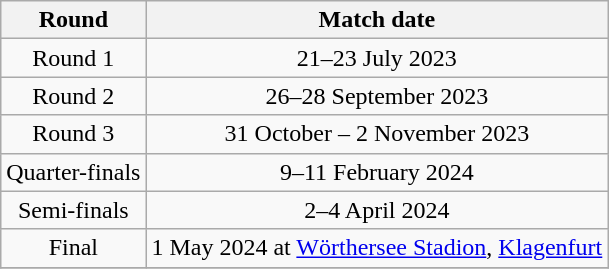<table class="wikitable" style="text-align:center">
<tr>
<th>Round</th>
<th>Match date</th>
</tr>
<tr>
<td>Round 1</td>
<td>21–23 July 2023</td>
</tr>
<tr>
<td>Round 2</td>
<td>26–28 September 2023</td>
</tr>
<tr>
<td>Round 3</td>
<td>31 October – 2 November 2023</td>
</tr>
<tr>
<td>Quarter-finals</td>
<td>9–11 February 2024</td>
</tr>
<tr>
<td>Semi-finals</td>
<td>2–4 April 2024</td>
</tr>
<tr>
<td>Final</td>
<td>1 May 2024 at <a href='#'>Wörthersee Stadion</a>, <a href='#'>Klagenfurt</a></td>
</tr>
<tr>
</tr>
</table>
